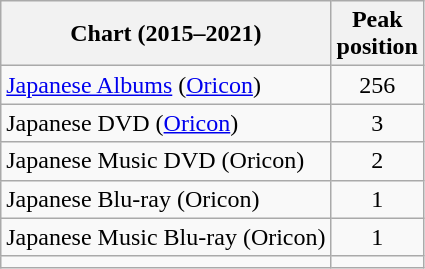<table class="wikitable sortable">
<tr>
<th>Chart (2015–2021)</th>
<th>Peak<br>position</th>
</tr>
<tr>
<td align="left"><a href='#'>Japanese Albums</a> (<a href='#'>Oricon</a>)</td>
<td align="center">256</td>
</tr>
<tr>
<td align="left">Japanese DVD (<a href='#'>Oricon</a>)</td>
<td align="center">3</td>
</tr>
<tr>
<td align="left">Japanese Music DVD (Oricon)</td>
<td align="center">2</td>
</tr>
<tr>
<td align="left">Japanese Blu-ray (Oricon)</td>
<td align="center">1</td>
</tr>
<tr>
<td align="left">Japanese Music Blu-ray (Oricon)</td>
<td align="center">1</td>
</tr>
<tr>
<td></td>
</tr>
</table>
